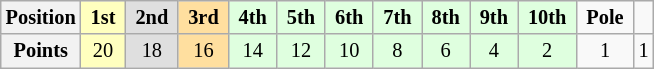<table class="wikitable" style="font-size:85%; text-align:center">
<tr>
<th>Position</th>
<td style="background:#ffffbf;"> <strong>1st</strong> </td>
<td style="background:#dfdfdf;"> <strong>2nd</strong> </td>
<td style="background:#ffdf9f;"> <strong>3rd</strong> </td>
<td style="background:#dfffdf;"> <strong>4th</strong> </td>
<td style="background:#dfffdf;"> <strong>5th</strong> </td>
<td style="background:#dfffdf;"> <strong>6th</strong> </td>
<td style="background:#dfffdf;"> <strong>7th</strong> </td>
<td style="background:#dfffdf;"> <strong>8th</strong> </td>
<td style="background:#dfffdf;"> <strong>9th</strong> </td>
<td style="background:#dfffdf;"> <strong>10th</strong> </td>
<td> <strong>Pole</strong> </td>
<td>  </td>
</tr>
<tr>
<th>Points</th>
<td style="background:#ffffbf;">20</td>
<td style="background:#dfdfdf;">18</td>
<td style="background:#ffdf9f;">16</td>
<td style="background:#dfffdf;">14</td>
<td style="background:#dfffdf;">12</td>
<td style="background:#dfffdf;">10</td>
<td style="background:#dfffdf;">8</td>
<td style="background:#dfffdf;">6</td>
<td style="background:#dfffdf;">4</td>
<td style="background:#dfffdf;">2</td>
<td>1</td>
<td>1</td>
</tr>
</table>
